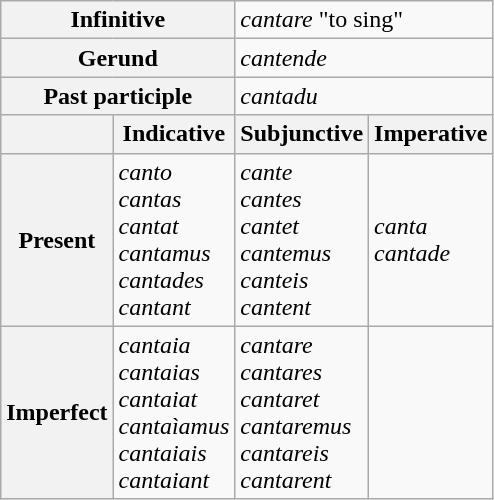<table class="wikitable">
<tr>
<th colspan=2>Infinitive</th>
<td colspan=2><em>cantare</em> "to sing"</td>
</tr>
<tr>
<th colspan=2>Gerund</th>
<td colspan=2><em>cantende</em></td>
</tr>
<tr>
<th colspan=2>Past participle</th>
<td colspan=2><em>cantadu</em></td>
</tr>
<tr>
<th></th>
<th>Indicative</th>
<th>Subjunctive</th>
<th>Imperative</th>
</tr>
<tr>
<th>Present</th>
<td><em>canto</em><br><em>cantas</em><br><em>cantat</em><br><em>cantamus</em><br><em>cantades</em><br><em>cantant</em></td>
<td><em>cante</em><br><em>cantes</em><br><em>cantet</em><br><em>cantemus</em><br><em>canteis</em><br><em>cantent</em></td>
<td><em>canta</em><br><em>cantade</em></td>
</tr>
<tr>
<th>Imperfect</th>
<td><em>cantaia</em><br><em>cantaias</em><br><em>cantaiat</em><br><em>cantaìamus</em><br><em>cantaiais</em><br><em>cantaiant</em></td>
<td><em>cantare</em><br><em>cantares</em><br><em>cantaret</em><br><em>cantaremus</em><br><em>cantareis</em><br><em>cantarent</em></td>
<td></td>
</tr>
</table>
